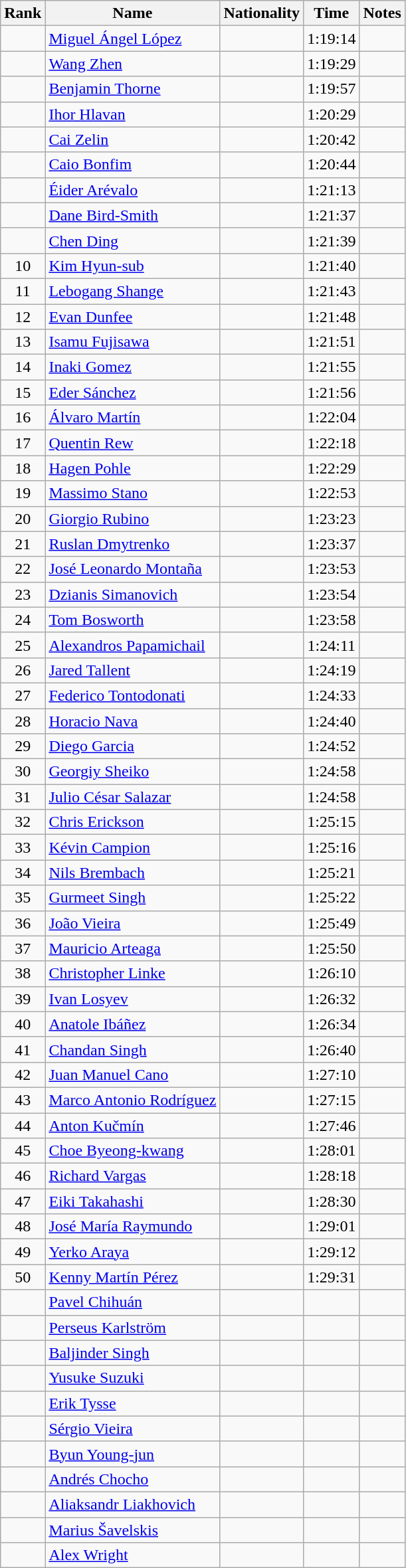<table class="wikitable sortable" style="text-align:center">
<tr>
<th>Rank</th>
<th>Name</th>
<th>Nationality</th>
<th>Time</th>
<th>Notes</th>
</tr>
<tr>
<td></td>
<td align=left><a href='#'>Miguel Ángel López</a></td>
<td align=left></td>
<td>1:19:14</td>
<td></td>
</tr>
<tr>
<td></td>
<td align=left><a href='#'>Wang Zhen</a></td>
<td align=left></td>
<td>1:19:29</td>
<td></td>
</tr>
<tr>
<td></td>
<td align=left><a href='#'>Benjamin Thorne</a></td>
<td align=left></td>
<td>1:19:57</td>
<td></td>
</tr>
<tr>
<td></td>
<td align=left><a href='#'>Ihor Hlavan</a></td>
<td align=left></td>
<td>1:20:29</td>
<td></td>
</tr>
<tr>
<td></td>
<td align=left><a href='#'>Cai Zelin</a></td>
<td align=left></td>
<td>1:20:42</td>
<td></td>
</tr>
<tr>
<td></td>
<td align=left><a href='#'>Caio Bonfim</a></td>
<td align=left></td>
<td>1:20:44</td>
<td></td>
</tr>
<tr>
<td></td>
<td align=left><a href='#'>Éider Arévalo</a></td>
<td align=left></td>
<td>1:21:13</td>
<td></td>
</tr>
<tr>
<td></td>
<td align=left><a href='#'>Dane Bird-Smith</a></td>
<td align=left></td>
<td>1:21:37</td>
<td></td>
</tr>
<tr>
<td></td>
<td align=left><a href='#'>Chen Ding</a></td>
<td align=left></td>
<td>1:21:39</td>
<td></td>
</tr>
<tr>
<td>10</td>
<td align=left><a href='#'>Kim Hyun-sub</a></td>
<td align=left></td>
<td>1:21:40</td>
<td></td>
</tr>
<tr>
<td>11</td>
<td align=left><a href='#'>Lebogang Shange</a></td>
<td align=left></td>
<td>1:21:43</td>
<td></td>
</tr>
<tr>
<td>12</td>
<td align=left><a href='#'>Evan Dunfee</a></td>
<td align=left></td>
<td>1:21:48</td>
<td></td>
</tr>
<tr>
<td>13</td>
<td align=left><a href='#'>Isamu Fujisawa</a></td>
<td align=left></td>
<td>1:21:51</td>
<td></td>
</tr>
<tr>
<td>14</td>
<td align=left><a href='#'>Inaki Gomez</a></td>
<td align=left></td>
<td>1:21:55</td>
<td></td>
</tr>
<tr>
<td>15</td>
<td align=left><a href='#'>Eder Sánchez</a></td>
<td align=left></td>
<td>1:21:56</td>
<td></td>
</tr>
<tr>
<td>16</td>
<td align=left><a href='#'>Álvaro Martín</a></td>
<td align=left></td>
<td>1:22:04</td>
<td></td>
</tr>
<tr>
<td>17</td>
<td align=left><a href='#'>Quentin Rew</a></td>
<td align=left></td>
<td>1:22:18</td>
<td></td>
</tr>
<tr>
<td>18</td>
<td align=left><a href='#'>Hagen Pohle</a></td>
<td align=left></td>
<td>1:22:29</td>
<td></td>
</tr>
<tr>
<td>19</td>
<td align=left><a href='#'>Massimo Stano</a></td>
<td align=left></td>
<td>1:22:53</td>
<td></td>
</tr>
<tr>
<td>20</td>
<td align=left><a href='#'>Giorgio Rubino</a></td>
<td align=left></td>
<td>1:23:23</td>
<td></td>
</tr>
<tr>
<td>21</td>
<td align=left><a href='#'>Ruslan Dmytrenko</a></td>
<td align=left></td>
<td>1:23:37</td>
<td></td>
</tr>
<tr>
<td>22</td>
<td align=left><a href='#'>José Leonardo Montaña</a></td>
<td align=left></td>
<td>1:23:53</td>
<td></td>
</tr>
<tr>
<td>23</td>
<td align=left><a href='#'>Dzianis Simanovich</a></td>
<td align=left></td>
<td>1:23:54</td>
<td></td>
</tr>
<tr>
<td>24</td>
<td align=left><a href='#'>Tom Bosworth</a></td>
<td align=left></td>
<td>1:23:58</td>
<td></td>
</tr>
<tr>
<td>25</td>
<td align=left><a href='#'>Alexandros Papamichail</a></td>
<td align=left></td>
<td>1:24:11</td>
<td></td>
</tr>
<tr>
<td>26</td>
<td align=left><a href='#'>Jared Tallent</a></td>
<td align=left></td>
<td>1:24:19</td>
<td></td>
</tr>
<tr>
<td>27</td>
<td align=left><a href='#'>Federico Tontodonati</a></td>
<td align=left></td>
<td>1:24:33</td>
<td></td>
</tr>
<tr>
<td>28</td>
<td align=left><a href='#'>Horacio Nava</a></td>
<td align=left></td>
<td>1:24:40</td>
<td></td>
</tr>
<tr>
<td>29</td>
<td align=left><a href='#'>Diego Garcia</a></td>
<td align=left></td>
<td>1:24:52</td>
<td></td>
</tr>
<tr>
<td>30</td>
<td align=left><a href='#'>Georgiy Sheiko</a></td>
<td align=left></td>
<td>1:24:58</td>
<td></td>
</tr>
<tr>
<td>31</td>
<td align=left><a href='#'>Julio César Salazar</a></td>
<td align=left></td>
<td>1:24:58</td>
<td></td>
</tr>
<tr>
<td>32</td>
<td align=left><a href='#'>Chris Erickson</a></td>
<td align=left></td>
<td>1:25:15</td>
<td></td>
</tr>
<tr>
<td>33</td>
<td align=left><a href='#'>Kévin Campion</a></td>
<td align=left></td>
<td>1:25:16</td>
<td></td>
</tr>
<tr>
<td>34</td>
<td align=left><a href='#'>Nils Brembach</a></td>
<td align=left></td>
<td>1:25:21</td>
<td></td>
</tr>
<tr>
<td>35</td>
<td align=left><a href='#'>Gurmeet Singh</a></td>
<td align=left></td>
<td>1:25:22</td>
<td></td>
</tr>
<tr>
<td>36</td>
<td align=left><a href='#'>João Vieira</a></td>
<td align=left></td>
<td>1:25:49</td>
<td></td>
</tr>
<tr>
<td>37</td>
<td align=left><a href='#'>Mauricio Arteaga</a></td>
<td align=left></td>
<td>1:25:50</td>
<td></td>
</tr>
<tr>
<td>38</td>
<td align=left><a href='#'>Christopher Linke</a></td>
<td align=left></td>
<td>1:26:10</td>
<td></td>
</tr>
<tr>
<td>39</td>
<td align=left><a href='#'>Ivan Losyev</a></td>
<td align=left></td>
<td>1:26:32</td>
<td></td>
</tr>
<tr>
<td>40</td>
<td align=left><a href='#'>Anatole Ibáñez</a></td>
<td align=left></td>
<td>1:26:34</td>
<td></td>
</tr>
<tr>
<td>41</td>
<td align=left><a href='#'>Chandan Singh</a></td>
<td align=left></td>
<td>1:26:40</td>
<td></td>
</tr>
<tr>
<td>42</td>
<td align=left><a href='#'>Juan Manuel Cano</a></td>
<td align=left></td>
<td>1:27:10</td>
<td></td>
</tr>
<tr>
<td>43</td>
<td align=left><a href='#'>Marco Antonio Rodríguez</a></td>
<td align=left></td>
<td>1:27:15</td>
<td></td>
</tr>
<tr>
<td>44</td>
<td align=left><a href='#'>Anton Kučmín</a></td>
<td align=left></td>
<td>1:27:46</td>
<td></td>
</tr>
<tr>
<td>45</td>
<td align=left><a href='#'>Choe Byeong-kwang</a></td>
<td align=left></td>
<td>1:28:01</td>
<td></td>
</tr>
<tr>
<td>46</td>
<td align=left><a href='#'>Richard Vargas</a></td>
<td align=left></td>
<td>1:28:18</td>
<td></td>
</tr>
<tr>
<td>47</td>
<td align=left><a href='#'>Eiki Takahashi</a></td>
<td align=left></td>
<td>1:28:30</td>
<td></td>
</tr>
<tr>
<td>48</td>
<td align=left><a href='#'>José María Raymundo</a></td>
<td align=left></td>
<td>1:29:01</td>
<td></td>
</tr>
<tr>
<td>49</td>
<td align=left><a href='#'>Yerko Araya</a></td>
<td align=left></td>
<td>1:29:12</td>
<td></td>
</tr>
<tr>
<td>50</td>
<td align=left><a href='#'>Kenny Martín Pérez</a></td>
<td align=left></td>
<td>1:29:31</td>
<td></td>
</tr>
<tr>
<td></td>
<td align=left><a href='#'>Pavel Chihuán</a></td>
<td align=left></td>
<td></td>
<td></td>
</tr>
<tr>
<td></td>
<td align=left><a href='#'>Perseus Karlström</a></td>
<td align=left></td>
<td></td>
<td></td>
</tr>
<tr>
<td></td>
<td align=left><a href='#'>Baljinder Singh</a></td>
<td align=left></td>
<td></td>
<td></td>
</tr>
<tr>
<td></td>
<td align=left><a href='#'>Yusuke Suzuki</a></td>
<td align=left></td>
<td></td>
<td></td>
</tr>
<tr>
<td></td>
<td align=left><a href='#'>Erik Tysse</a></td>
<td align=left></td>
<td></td>
<td></td>
</tr>
<tr>
<td></td>
<td align=left><a href='#'>Sérgio Vieira</a></td>
<td align=left></td>
<td></td>
<td></td>
</tr>
<tr>
<td></td>
<td align=left><a href='#'>Byun Young-jun</a></td>
<td align=left></td>
<td></td>
<td></td>
</tr>
<tr>
<td></td>
<td align=left><a href='#'>Andrés Chocho</a></td>
<td align=left></td>
<td></td>
<td></td>
</tr>
<tr>
<td></td>
<td align=left><a href='#'>Aliaksandr Liakhovich</a></td>
<td align=left></td>
<td></td>
<td></td>
</tr>
<tr>
<td></td>
<td align=left><a href='#'>Marius Šavelskis</a></td>
<td align=left></td>
<td></td>
<td></td>
</tr>
<tr>
<td></td>
<td align=left><a href='#'>Alex Wright</a></td>
<td align=left></td>
<td></td>
<td></td>
</tr>
</table>
